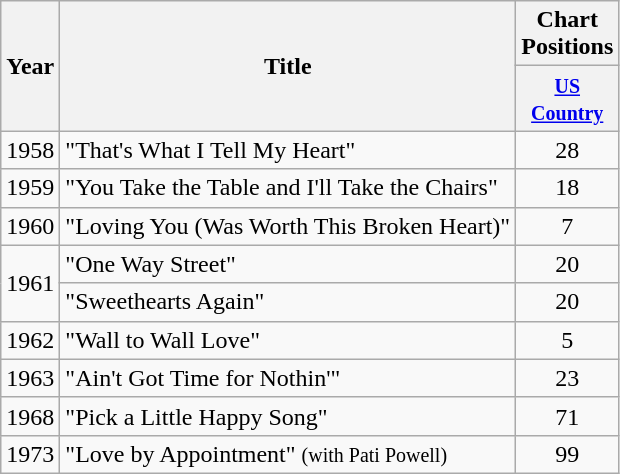<table class="wikitable">
<tr>
<th rowspan="2">Year</th>
<th rowspan="2">Title</th>
<th colspan="1">Chart Positions</th>
</tr>
<tr>
<th width="50"><small><a href='#'>US Country</a></small></th>
</tr>
<tr>
<td>1958</td>
<td>"That's What I Tell My Heart"</td>
<td align=center>28</td>
</tr>
<tr>
<td>1959</td>
<td>"You Take the Table and I'll Take the Chairs"</td>
<td align=center>18</td>
</tr>
<tr>
<td>1960</td>
<td>"Loving You (Was Worth This Broken Heart)"</td>
<td align=center>7</td>
</tr>
<tr>
<td rowspan=2>1961</td>
<td>"One Way Street"</td>
<td align=center>20</td>
</tr>
<tr>
<td>"Sweethearts Again"</td>
<td align=center>20</td>
</tr>
<tr>
<td>1962</td>
<td>"Wall to Wall Love"</td>
<td align=center>5</td>
</tr>
<tr>
<td>1963</td>
<td>"Ain't Got Time for Nothin'"</td>
<td align=center>23</td>
</tr>
<tr>
<td>1968</td>
<td>"Pick a Little Happy Song"</td>
<td align=center>71</td>
</tr>
<tr>
<td>1973</td>
<td>"Love by Appointment" <small>(with Pati Powell)</small></td>
<td align=center>99</td>
</tr>
</table>
